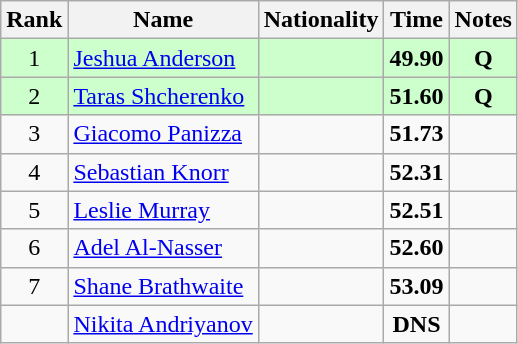<table class="wikitable sortable" style="text-align:center">
<tr>
<th>Rank</th>
<th>Name</th>
<th>Nationality</th>
<th>Time</th>
<th>Notes</th>
</tr>
<tr bgcolor=ccffcc>
<td>1</td>
<td align=left><a href='#'>Jeshua Anderson</a></td>
<td align=left></td>
<td><strong>49.90</strong></td>
<td><strong>Q</strong></td>
</tr>
<tr bgcolor=ccffcc>
<td>2</td>
<td align=left><a href='#'>Taras Shcherenko</a></td>
<td align=left></td>
<td><strong>51.60</strong></td>
<td><strong>Q</strong></td>
</tr>
<tr>
<td>3</td>
<td align=left><a href='#'>Giacomo Panizza</a></td>
<td align=left></td>
<td><strong>51.73</strong></td>
<td></td>
</tr>
<tr>
<td>4</td>
<td align=left><a href='#'>Sebastian Knorr</a></td>
<td align=left></td>
<td><strong>52.31</strong></td>
<td></td>
</tr>
<tr>
<td>5</td>
<td align=left><a href='#'>Leslie Murray</a></td>
<td align=left></td>
<td><strong>52.51</strong></td>
<td></td>
</tr>
<tr>
<td>6</td>
<td align=left><a href='#'>Adel Al-Nasser</a></td>
<td align=left></td>
<td><strong>52.60</strong></td>
<td></td>
</tr>
<tr>
<td>7</td>
<td align=left><a href='#'>Shane Brathwaite</a></td>
<td align=left></td>
<td><strong>53.09</strong></td>
<td></td>
</tr>
<tr>
<td></td>
<td align=left><a href='#'>Nikita Andriyanov</a></td>
<td align=left></td>
<td><strong>DNS</strong></td>
<td></td>
</tr>
</table>
